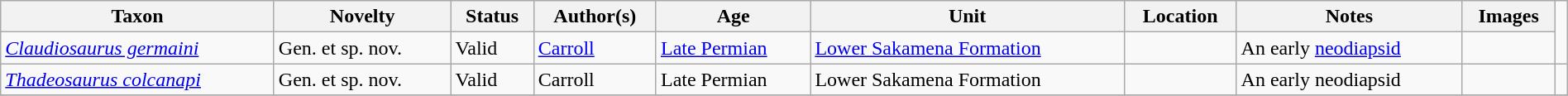<table class="wikitable sortable" width="100%">
<tr>
<th>Taxon</th>
<th>Novelty</th>
<th>Status</th>
<th>Author(s)</th>
<th>Age</th>
<th>Unit</th>
<th>Location</th>
<th>Notes</th>
<th>Images</th>
</tr>
<tr>
<td><em><a href='#'>Claudiosaurus germaini</a></em></td>
<td>Gen. et sp. nov.</td>
<td>Valid</td>
<td><a href='#'>Carroll</a></td>
<td><a href='#'>Late Permian</a></td>
<td><a href='#'>Lower Sakamena Formation</a></td>
<td></td>
<td>An early <a href='#'>neodiapsid</a></td>
<td></td>
</tr>
<tr>
<td><em><a href='#'>Thadeosaurus colcanapi</a></em></td>
<td>Gen. et sp. nov.</td>
<td>Valid</td>
<td>Carroll</td>
<td>Late Permian</td>
<td>Lower Sakamena Formation</td>
<td></td>
<td>An early neodiapsid</td>
<td></td>
<td></td>
</tr>
<tr>
</tr>
</table>
